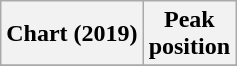<table class="wikitable plainrowheaders">
<tr>
<th scope="col">Chart (2019)</th>
<th scope="col">Peak<br>position</th>
</tr>
<tr>
</tr>
</table>
